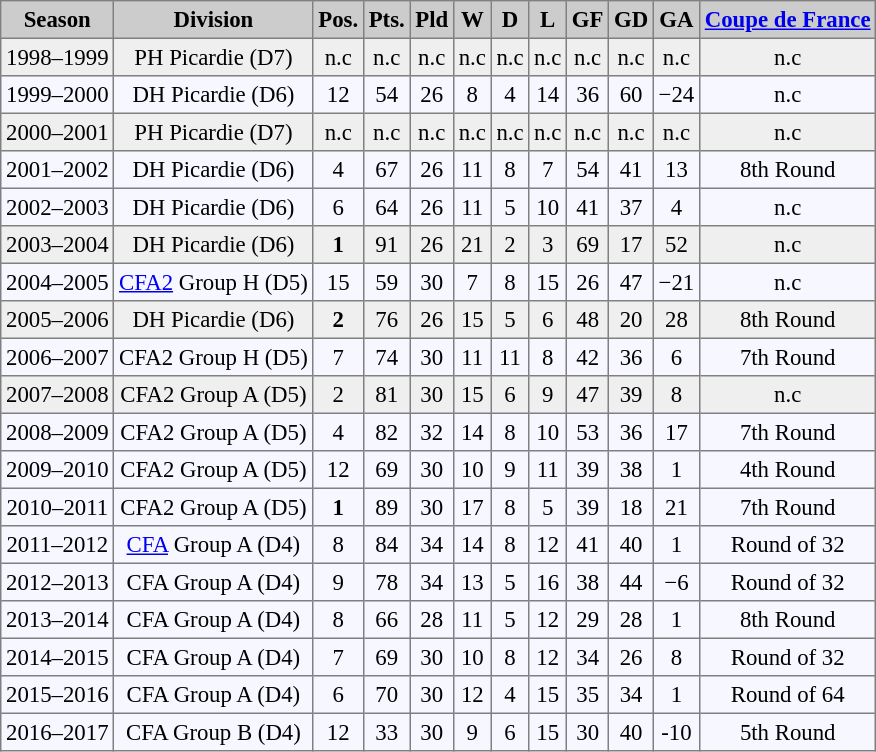<table bgcolor="#f7f8ff" cellpadding="3" cellspacing="0" border="1" style="font-size: 95%; border: gray solid 1px; border-collapse: collapse;">
<tr bgcolor="#CCCCCC">
<td align="center"><strong>Season</strong></td>
<td align="center"><strong>Division</strong></td>
<td align="center"><strong>Pos.</strong></td>
<td align="center"><strong>Pts.</strong></td>
<td align="center"><strong>Pld</strong></td>
<td align="center"><strong>W</strong></td>
<td align="center"><strong>D</strong></td>
<td align="center"><strong>L</strong></td>
<td align="center"><strong>GF</strong></td>
<td align="center"><strong>GD</strong></td>
<td align="center"><strong>GA</strong></td>
<td align="center"><strong><a href='#'>Coupe de France</a></strong></td>
</tr>
<tr bgcolor="#EFEFEF" align="center">
<td>1998–1999</td>
<td>PH Picardie (D7)</td>
<td>n.c</td>
<td>n.c</td>
<td>n.c</td>
<td>n.c</td>
<td>n.c</td>
<td>n.c</td>
<td>n.c</td>
<td>n.c</td>
<td>n.c</td>
<td>n.c</td>
</tr>
<tr align="center">
<td>1999–2000</td>
<td>DH Picardie (D6)</td>
<td>12</td>
<td>54</td>
<td>26</td>
<td>8</td>
<td>4</td>
<td>14</td>
<td>36</td>
<td>60</td>
<td>−24</td>
<td>n.c</td>
</tr>
<tr bgcolor="#EFEFEF" align="center">
<td>2000–2001</td>
<td>PH Picardie (D7)</td>
<td>n.c</td>
<td>n.c</td>
<td>n.c</td>
<td>n.c</td>
<td>n.c</td>
<td>n.c</td>
<td>n.c</td>
<td>n.c</td>
<td>n.c</td>
<td>n.c</td>
</tr>
<tr align="center">
<td>2001–2002</td>
<td>DH Picardie (D6)</td>
<td>4</td>
<td>67</td>
<td>26</td>
<td>11</td>
<td>8</td>
<td>7</td>
<td>54</td>
<td>41</td>
<td>13</td>
<td>8th Round</td>
</tr>
<tr align="center">
<td>2002–2003</td>
<td>DH Picardie (D6)</td>
<td>6</td>
<td>64</td>
<td>26</td>
<td>11</td>
<td>5</td>
<td>10</td>
<td>41</td>
<td>37</td>
<td>4</td>
<td>n.c</td>
</tr>
<tr bgcolor="#EFEFEF" align="center">
<td>2003–2004</td>
<td>DH Picardie (D6)</td>
<td><strong>1</strong></td>
<td>91</td>
<td>26</td>
<td>21</td>
<td>2</td>
<td>3</td>
<td>69</td>
<td>17</td>
<td>52</td>
<td>n.c</td>
</tr>
<tr align="center">
<td>2004–2005</td>
<td><a href='#'>CFA2</a> Group H (D5)</td>
<td>15</td>
<td>59</td>
<td>30</td>
<td>7</td>
<td>8</td>
<td>15</td>
<td>26</td>
<td>47</td>
<td>−21</td>
<td>n.c</td>
</tr>
<tr bgcolor="#EFEFEF" align="center">
<td>2005–2006</td>
<td>DH Picardie (D6)</td>
<td><strong>2</strong></td>
<td>76</td>
<td>26</td>
<td>15</td>
<td>5</td>
<td>6</td>
<td>48</td>
<td>20</td>
<td>28</td>
<td>8th Round</td>
</tr>
<tr align="center">
<td>2006–2007</td>
<td>CFA2 Group H (D5)</td>
<td>7</td>
<td>74</td>
<td>30</td>
<td>11</td>
<td>11</td>
<td>8</td>
<td>42</td>
<td>36</td>
<td>6</td>
<td>7th Round</td>
</tr>
<tr bgcolor="#EFEFEF" align="center">
<td>2007–2008</td>
<td>CFA2 Group A (D5)</td>
<td>2</td>
<td>81</td>
<td>30</td>
<td>15</td>
<td>6</td>
<td>9</td>
<td>47</td>
<td>39</td>
<td>8</td>
<td>n.c</td>
</tr>
<tr align="center">
<td>2008–2009</td>
<td>CFA2 Group A (D5)</td>
<td>4</td>
<td>82</td>
<td>32</td>
<td>14</td>
<td>8</td>
<td>10</td>
<td>53</td>
<td>36</td>
<td>17</td>
<td>7th Round</td>
</tr>
<tr align="center">
<td>2009–2010</td>
<td>CFA2 Group A (D5)</td>
<td>12</td>
<td>69</td>
<td>30</td>
<td>10</td>
<td>9</td>
<td>11</td>
<td>39</td>
<td>38</td>
<td>1</td>
<td>4th Round</td>
</tr>
<tr align="center">
<td>2010–2011</td>
<td>CFA2 Group A (D5)</td>
<td><strong>1</strong></td>
<td>89</td>
<td>30</td>
<td>17</td>
<td>8</td>
<td>5</td>
<td>39</td>
<td>18</td>
<td>21</td>
<td>7th Round</td>
</tr>
<tr align="center">
<td>2011–2012</td>
<td><a href='#'>CFA</a> Group A (D4)</td>
<td>8</td>
<td>84</td>
<td>34</td>
<td>14</td>
<td>8</td>
<td>12</td>
<td>41</td>
<td>40</td>
<td>1</td>
<td>Round of 32</td>
</tr>
<tr align="center">
<td>2012–2013</td>
<td>CFA Group A (D4)</td>
<td>9</td>
<td>78</td>
<td>34</td>
<td>13</td>
<td>5</td>
<td>16</td>
<td>38</td>
<td>44</td>
<td>−6</td>
<td>Round of 32</td>
</tr>
<tr align="center">
<td>2013–2014</td>
<td>CFA Group A (D4)</td>
<td>8</td>
<td>66</td>
<td>28</td>
<td>11</td>
<td>5</td>
<td>12</td>
<td>29</td>
<td>28</td>
<td>1</td>
<td>8th Round</td>
</tr>
<tr align="center">
<td>2014–2015</td>
<td>CFA Group A (D4)</td>
<td>7</td>
<td>69</td>
<td>30</td>
<td>10</td>
<td>8</td>
<td>12</td>
<td>34</td>
<td>26</td>
<td>8</td>
<td>Round of 32</td>
</tr>
<tr align="center">
<td>2015–2016</td>
<td>CFA Group A (D4)</td>
<td>6</td>
<td>70</td>
<td>30</td>
<td>12</td>
<td>4</td>
<td>15</td>
<td>35</td>
<td>34</td>
<td>1</td>
<td>Round of 64</td>
</tr>
<tr align="center">
<td>2016–2017</td>
<td>CFA Group B (D4)</td>
<td>12</td>
<td>33</td>
<td>30</td>
<td>9</td>
<td>6</td>
<td>15</td>
<td>30</td>
<td>40</td>
<td>-10</td>
<td>5th Round</td>
</tr>
</table>
